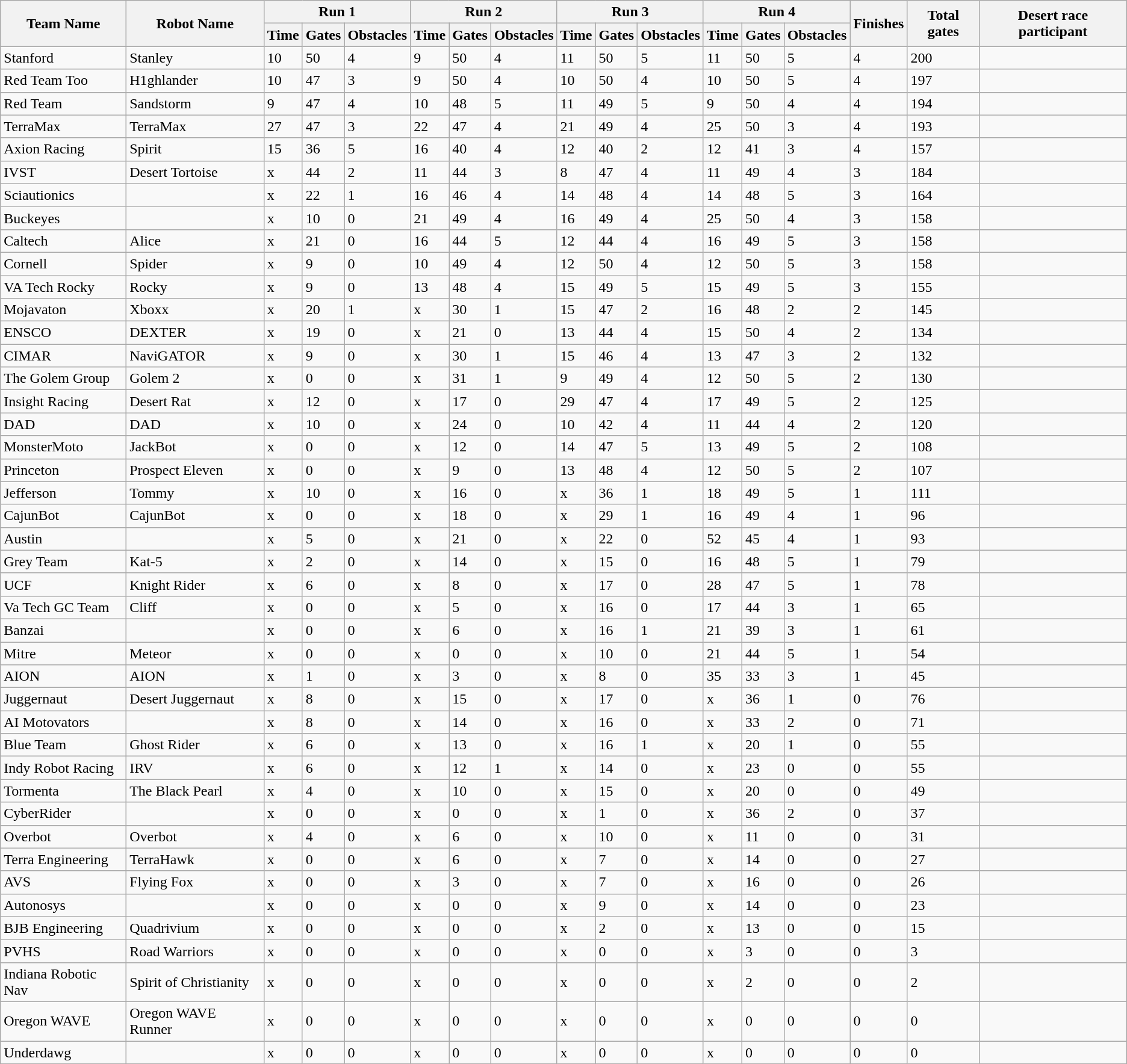<table class="wikitable">
<tr>
<th rowspan="2">Team Name</th>
<th rowspan="2">Robot Name</th>
<th colspan="3">Run 1</th>
<th colspan="3">Run 2</th>
<th colspan="3">Run 3</th>
<th colspan="3">Run 4</th>
<th rowspan="2">Finishes</th>
<th rowspan="2">Total gates</th>
<th rowspan="2">Desert race participant</th>
</tr>
<tr>
<th>Time</th>
<th>Gates</th>
<th>Obstacles</th>
<th>Time</th>
<th>Gates</th>
<th>Obstacles</th>
<th>Time</th>
<th>Gates</th>
<th>Obstacles</th>
<th>Time</th>
<th>Gates</th>
<th>Obstacles</th>
</tr>
<tr>
<td>Stanford</td>
<td>Stanley</td>
<td>10</td>
<td>50</td>
<td>4</td>
<td>9</td>
<td>50</td>
<td>4</td>
<td>11</td>
<td>50</td>
<td>5</td>
<td>11</td>
<td>50</td>
<td>5</td>
<td>4</td>
<td>200</td>
<td></td>
</tr>
<tr>
<td>Red Team Too</td>
<td>H1ghlander</td>
<td>10</td>
<td>47</td>
<td>3</td>
<td>9</td>
<td>50</td>
<td>4</td>
<td>10</td>
<td>50</td>
<td>4</td>
<td>10</td>
<td>50</td>
<td>5</td>
<td>4</td>
<td>197</td>
<td></td>
</tr>
<tr>
<td>Red Team</td>
<td>Sandstorm</td>
<td>9</td>
<td>47</td>
<td>4</td>
<td>10</td>
<td>48</td>
<td>5</td>
<td>11</td>
<td>49</td>
<td>5</td>
<td>9</td>
<td>50</td>
<td>4</td>
<td>4</td>
<td>194</td>
<td></td>
</tr>
<tr>
<td>TerraMax</td>
<td>TerraMax</td>
<td>27</td>
<td>47</td>
<td>3</td>
<td>22</td>
<td>47</td>
<td>4</td>
<td>21</td>
<td>49</td>
<td>4</td>
<td>25</td>
<td>50</td>
<td>3</td>
<td>4</td>
<td>193</td>
<td></td>
</tr>
<tr>
<td>Axion Racing</td>
<td>Spirit</td>
<td>15</td>
<td>36</td>
<td>5</td>
<td>16</td>
<td>40</td>
<td>4</td>
<td>12</td>
<td>40</td>
<td>2</td>
<td>12</td>
<td>41</td>
<td>3</td>
<td>4</td>
<td>157</td>
<td></td>
</tr>
<tr>
<td>IVST</td>
<td>Desert Tortoise</td>
<td>x</td>
<td>44</td>
<td>2</td>
<td>11</td>
<td>44</td>
<td>3</td>
<td>8</td>
<td>47</td>
<td>4</td>
<td>11</td>
<td>49</td>
<td>4</td>
<td>3</td>
<td>184</td>
<td></td>
</tr>
<tr>
<td>Sciautionics</td>
<td></td>
<td>x</td>
<td>22</td>
<td>1</td>
<td>16</td>
<td>46</td>
<td>4</td>
<td>14</td>
<td>48</td>
<td>4</td>
<td>14</td>
<td>48</td>
<td>5</td>
<td>3</td>
<td>164</td>
<td></td>
</tr>
<tr>
<td>Buckeyes</td>
<td></td>
<td>x</td>
<td>10</td>
<td>0</td>
<td>21</td>
<td>49</td>
<td>4</td>
<td>16</td>
<td>49</td>
<td>4</td>
<td>25</td>
<td>50</td>
<td>4</td>
<td>3</td>
<td>158</td>
<td></td>
</tr>
<tr>
<td>Caltech</td>
<td>Alice</td>
<td>x</td>
<td>21</td>
<td>0</td>
<td>16</td>
<td>44</td>
<td>5</td>
<td>12</td>
<td>44</td>
<td>4</td>
<td>16</td>
<td>49</td>
<td>5</td>
<td>3</td>
<td>158</td>
<td></td>
</tr>
<tr>
<td>Cornell</td>
<td>Spider</td>
<td>x</td>
<td>9</td>
<td>0</td>
<td>10</td>
<td>49</td>
<td>4</td>
<td>12</td>
<td>50</td>
<td>4</td>
<td>12</td>
<td>50</td>
<td>5</td>
<td>3</td>
<td>158</td>
<td></td>
</tr>
<tr>
<td>VA Tech Rocky</td>
<td>Rocky</td>
<td>x</td>
<td>9</td>
<td>0</td>
<td>13</td>
<td>48</td>
<td>4</td>
<td>15</td>
<td>49</td>
<td>5</td>
<td>15</td>
<td>49</td>
<td>5</td>
<td>3</td>
<td>155</td>
<td></td>
</tr>
<tr>
<td>Mojavaton</td>
<td>Xboxx</td>
<td>x</td>
<td>20</td>
<td>1</td>
<td>x</td>
<td>30</td>
<td>1</td>
<td>15</td>
<td>47</td>
<td>2</td>
<td>16</td>
<td>48</td>
<td>2</td>
<td>2</td>
<td>145</td>
<td></td>
</tr>
<tr>
<td>ENSCO</td>
<td>DEXTER</td>
<td>x</td>
<td>19</td>
<td>0</td>
<td>x</td>
<td>21</td>
<td>0</td>
<td>13</td>
<td>44</td>
<td>4</td>
<td>15</td>
<td>50</td>
<td>4</td>
<td>2</td>
<td>134</td>
<td></td>
</tr>
<tr>
<td>CIMAR</td>
<td>NaviGATOR</td>
<td>x</td>
<td>9</td>
<td>0</td>
<td>x</td>
<td>30</td>
<td>1</td>
<td>15</td>
<td>46</td>
<td>4</td>
<td>13</td>
<td>47</td>
<td>3</td>
<td>2</td>
<td>132</td>
<td></td>
</tr>
<tr>
<td>The Golem Group</td>
<td>Golem 2</td>
<td>x</td>
<td>0</td>
<td>0</td>
<td>x</td>
<td>31</td>
<td>1</td>
<td>9</td>
<td>49</td>
<td>4</td>
<td>12</td>
<td>50</td>
<td>5</td>
<td>2</td>
<td>130</td>
<td></td>
</tr>
<tr>
<td>Insight Racing</td>
<td>Desert Rat</td>
<td>x</td>
<td>12</td>
<td>0</td>
<td>x</td>
<td>17</td>
<td>0</td>
<td>29</td>
<td>47</td>
<td>4</td>
<td>17</td>
<td>49</td>
<td>5</td>
<td>2</td>
<td>125</td>
<td></td>
</tr>
<tr>
<td>DAD</td>
<td>DAD</td>
<td>x</td>
<td>10</td>
<td>0</td>
<td>x</td>
<td>24</td>
<td>0</td>
<td>10</td>
<td>42</td>
<td>4</td>
<td>11</td>
<td>44</td>
<td>4</td>
<td>2</td>
<td>120</td>
<td></td>
</tr>
<tr>
<td>MonsterMoto</td>
<td>JackBot</td>
<td>x</td>
<td>0</td>
<td>0</td>
<td>x</td>
<td>12</td>
<td>0</td>
<td>14</td>
<td>47</td>
<td>5</td>
<td>13</td>
<td>49</td>
<td>5</td>
<td>2</td>
<td>108</td>
<td></td>
</tr>
<tr>
<td>Princeton</td>
<td>Prospect Eleven</td>
<td>x</td>
<td>0</td>
<td>0</td>
<td>x</td>
<td>9</td>
<td>0</td>
<td>13</td>
<td>48</td>
<td>4</td>
<td>12</td>
<td>50</td>
<td>5</td>
<td>2</td>
<td>107</td>
<td></td>
</tr>
<tr>
<td>Jefferson</td>
<td>Tommy</td>
<td>x</td>
<td>10</td>
<td>0</td>
<td>x</td>
<td>16</td>
<td>0</td>
<td>x</td>
<td>36</td>
<td>1</td>
<td>18</td>
<td>49</td>
<td>5</td>
<td>1</td>
<td>111</td>
<td></td>
</tr>
<tr>
<td>CajunBot</td>
<td>CajunBot</td>
<td>x</td>
<td>0</td>
<td>0</td>
<td>x</td>
<td>18</td>
<td>0</td>
<td>x</td>
<td>29</td>
<td>1</td>
<td>16</td>
<td>49</td>
<td>4</td>
<td>1</td>
<td>96</td>
<td></td>
</tr>
<tr>
<td>Austin</td>
<td></td>
<td>x</td>
<td>5</td>
<td>0</td>
<td>x</td>
<td>21</td>
<td>0</td>
<td>x</td>
<td>22</td>
<td>0</td>
<td>52</td>
<td>45</td>
<td>4</td>
<td>1</td>
<td>93</td>
<td></td>
</tr>
<tr>
<td>Grey Team</td>
<td>Kat-5</td>
<td>x</td>
<td>2</td>
<td>0</td>
<td>x</td>
<td>14</td>
<td>0</td>
<td>x</td>
<td>15</td>
<td>0</td>
<td>16</td>
<td>48</td>
<td>5</td>
<td>1</td>
<td>79</td>
<td></td>
</tr>
<tr>
<td>UCF</td>
<td>Knight Rider</td>
<td>x</td>
<td>6</td>
<td>0</td>
<td>x</td>
<td>8</td>
<td>0</td>
<td>x</td>
<td>17</td>
<td>0</td>
<td>28</td>
<td>47</td>
<td>5</td>
<td>1</td>
<td>78</td>
<td></td>
</tr>
<tr>
<td>Va Tech GC Team</td>
<td>Cliff</td>
<td>x</td>
<td>0</td>
<td>0</td>
<td>x</td>
<td>5</td>
<td>0</td>
<td>x</td>
<td>16</td>
<td>0</td>
<td>17</td>
<td>44</td>
<td>3</td>
<td>1</td>
<td>65</td>
<td></td>
</tr>
<tr>
<td>Banzai</td>
<td></td>
<td>x</td>
<td>0</td>
<td>0</td>
<td>x</td>
<td>6</td>
<td>0</td>
<td>x</td>
<td>16</td>
<td>1</td>
<td>21</td>
<td>39</td>
<td>3</td>
<td>1</td>
<td>61</td>
<td></td>
</tr>
<tr>
<td>Mitre</td>
<td>Meteor</td>
<td>x</td>
<td>0</td>
<td>0</td>
<td>x</td>
<td>0</td>
<td>0</td>
<td>x</td>
<td>10</td>
<td>0</td>
<td>21</td>
<td>44</td>
<td>5</td>
<td>1</td>
<td>54</td>
<td></td>
</tr>
<tr>
<td>AION</td>
<td>AION</td>
<td>x</td>
<td>1</td>
<td>0</td>
<td>x</td>
<td>3</td>
<td>0</td>
<td>x</td>
<td>8</td>
<td>0</td>
<td>35</td>
<td>33</td>
<td>3</td>
<td>1</td>
<td>45</td>
<td></td>
</tr>
<tr>
<td>Juggernaut</td>
<td>Desert Juggernaut</td>
<td>x</td>
<td>8</td>
<td>0</td>
<td>x</td>
<td>15</td>
<td>0</td>
<td>x</td>
<td>17</td>
<td>0</td>
<td>x</td>
<td>36</td>
<td>1</td>
<td>0</td>
<td>76</td>
<td></td>
</tr>
<tr>
<td>AI Motovators</td>
<td></td>
<td>x</td>
<td>8</td>
<td>0</td>
<td>x</td>
<td>14</td>
<td>0</td>
<td>x</td>
<td>16</td>
<td>0</td>
<td>x</td>
<td>33</td>
<td>2</td>
<td>0</td>
<td>71</td>
<td></td>
</tr>
<tr>
<td>Blue Team</td>
<td>Ghost Rider</td>
<td>x</td>
<td>6</td>
<td>0</td>
<td>x</td>
<td>13</td>
<td>0</td>
<td>x</td>
<td>16</td>
<td>1</td>
<td>x</td>
<td>20</td>
<td>1</td>
<td>0</td>
<td>55</td>
<td></td>
</tr>
<tr>
<td>Indy Robot Racing</td>
<td>IRV</td>
<td>x</td>
<td>6</td>
<td>0</td>
<td>x</td>
<td>12</td>
<td>1</td>
<td>x</td>
<td>14</td>
<td>0</td>
<td>x</td>
<td>23</td>
<td>0</td>
<td>0</td>
<td>55</td>
<td></td>
</tr>
<tr>
<td>Tormenta</td>
<td>The Black Pearl</td>
<td>x</td>
<td>4</td>
<td>0</td>
<td>x</td>
<td>10</td>
<td>0</td>
<td>x</td>
<td>15</td>
<td>0</td>
<td>x</td>
<td>20</td>
<td>0</td>
<td>0</td>
<td>49</td>
<td></td>
</tr>
<tr>
<td>CyberRider</td>
<td></td>
<td>x</td>
<td>0</td>
<td>0</td>
<td>x</td>
<td>0</td>
<td>0</td>
<td>x</td>
<td>1</td>
<td>0</td>
<td>x</td>
<td>36</td>
<td>2</td>
<td>0</td>
<td>37</td>
<td></td>
</tr>
<tr>
<td>Overbot</td>
<td>Overbot</td>
<td>x</td>
<td>4</td>
<td>0</td>
<td>x</td>
<td>6</td>
<td>0</td>
<td>x</td>
<td>10</td>
<td>0</td>
<td>x</td>
<td>11</td>
<td>0</td>
<td>0</td>
<td>31</td>
<td></td>
</tr>
<tr>
<td>Terra Engineering</td>
<td>TerraHawk</td>
<td>x</td>
<td>0</td>
<td>0</td>
<td>x</td>
<td>6</td>
<td>0</td>
<td>x</td>
<td>7</td>
<td>0</td>
<td>x</td>
<td>14</td>
<td>0</td>
<td>0</td>
<td>27</td>
<td></td>
</tr>
<tr>
<td>AVS</td>
<td>Flying Fox</td>
<td>x</td>
<td>0</td>
<td>0</td>
<td>x</td>
<td>3</td>
<td>0</td>
<td>x</td>
<td>7</td>
<td>0</td>
<td>x</td>
<td>16</td>
<td>0</td>
<td>0</td>
<td>26</td>
<td></td>
</tr>
<tr>
<td>Autonosys</td>
<td></td>
<td>x</td>
<td>0</td>
<td>0</td>
<td>x</td>
<td>0</td>
<td>0</td>
<td>x</td>
<td>9</td>
<td>0</td>
<td>x</td>
<td>14</td>
<td>0</td>
<td>0</td>
<td>23</td>
<td></td>
</tr>
<tr>
<td>BJB Engineering</td>
<td>Quadrivium</td>
<td>x</td>
<td>0</td>
<td>0</td>
<td>x</td>
<td>0</td>
<td>0</td>
<td>x</td>
<td>2</td>
<td>0</td>
<td>x</td>
<td>13</td>
<td>0</td>
<td>0</td>
<td>15</td>
<td></td>
</tr>
<tr>
<td>PVHS</td>
<td>Road Warriors</td>
<td>x</td>
<td>0</td>
<td>0</td>
<td>x</td>
<td>0</td>
<td>0</td>
<td>x</td>
<td>0</td>
<td>0</td>
<td>x</td>
<td>3</td>
<td>0</td>
<td>0</td>
<td>3</td>
<td></td>
</tr>
<tr>
<td>Indiana Robotic Nav</td>
<td>Spirit of Christianity</td>
<td>x</td>
<td>0</td>
<td>0</td>
<td>x</td>
<td>0</td>
<td>0</td>
<td>x</td>
<td>0</td>
<td>0</td>
<td>x</td>
<td>2</td>
<td>0</td>
<td>0</td>
<td>2</td>
<td></td>
</tr>
<tr>
<td>Oregon WAVE</td>
<td>Oregon WAVE Runner</td>
<td>x</td>
<td>0</td>
<td>0</td>
<td>x</td>
<td>0</td>
<td>0</td>
<td>x</td>
<td>0</td>
<td>0</td>
<td>x</td>
<td>0</td>
<td>0</td>
<td>0</td>
<td>0</td>
<td></td>
</tr>
<tr>
<td>Underdawg</td>
<td></td>
<td>x</td>
<td>0</td>
<td>0</td>
<td>x</td>
<td>0</td>
<td>0</td>
<td>x</td>
<td>0</td>
<td>0</td>
<td>x</td>
<td>0</td>
<td>0</td>
<td>0</td>
<td>0</td>
<td></td>
</tr>
</table>
